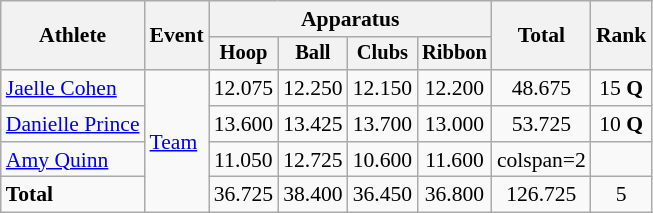<table class=wikitable style="font-size:90%">
<tr>
<th rowspan=2>Athlete</th>
<th rowspan=2>Event</th>
<th colspan=4>Apparatus</th>
<th rowspan=2>Total</th>
<th rowspan=2>Rank</th>
</tr>
<tr style="font-size:95%;">
<th>Hoop</th>
<th>Ball</th>
<th>Clubs</th>
<th>Ribbon</th>
</tr>
<tr align=center>
<td align=left><a href='#'>Jaelle Cohen</a></td>
<td align=left rowspan=4><a href='#'>Team</a></td>
<td>12.075</td>
<td>12.250</td>
<td>12.150</td>
<td>12.200</td>
<td>48.675</td>
<td>15 <strong>Q</strong></td>
</tr>
<tr align=center>
<td align=left><a href='#'>Danielle Prince</a></td>
<td>13.600</td>
<td>13.425</td>
<td>13.700</td>
<td>13.000</td>
<td>53.725</td>
<td>10 <strong>Q</strong></td>
</tr>
<tr align=center>
<td align=left><a href='#'>Amy Quinn</a></td>
<td>11.050</td>
<td>12.725</td>
<td>10.600</td>
<td>11.600</td>
<td>colspan=2 </td>
</tr>
<tr align=center>
<td align=left><strong>Total</strong></td>
<td>36.725</td>
<td>38.400</td>
<td>36.450</td>
<td>36.800</td>
<td>126.725</td>
<td>5</td>
</tr>
</table>
